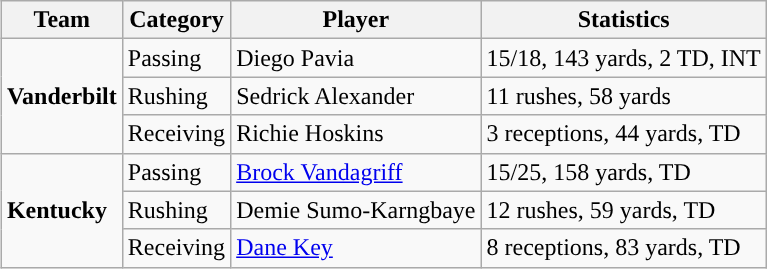<table class="wikitable" style="float: right;">
<tr>
<th>Team</th>
<th>Category</th>
<th>Player</th>
<th>Statistics</th>
</tr>
<tr>
<td rowspan=3><strong>Vanderbilt</strong></td>
<td>Passing</td>
<td>Diego Pavia</td>
<td>15/18, 143 yards, 2 TD, INT</td>
</tr>
<tr>
<td>Rushing</td>
<td>Sedrick Alexander</td>
<td>11 rushes, 58 yards</td>
</tr>
<tr>
<td>Receiving</td>
<td>Richie Hoskins</td>
<td>3 receptions, 44 yards, TD</td>
</tr>
<tr>
<td rowspan=3><strong>Kentucky</strong></td>
<td>Passing</td>
<td><a href='#'>Brock Vandagriff</a></td>
<td>15/25, 158 yards, TD</td>
</tr>
<tr>
<td>Rushing</td>
<td>Demie Sumo-Karngbaye</td>
<td>12 rushes, 59 yards, TD</td>
</tr>
<tr>
<td>Receiving</td>
<td><a href='#'>Dane Key</a></td>
<td>8 receptions, 83 yards, TD</td>
</tr>
</table>
